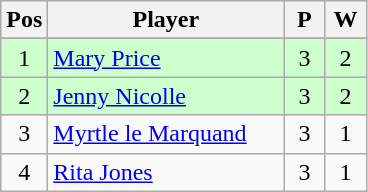<table class="wikitable">
<tr>
<th width=20>Pos</th>
<th width=150>Player</th>
<th width=20>P</th>
<th width=20>W</th>
</tr>
<tr>
</tr>
<tr align=center style="background: #ccffcc;">
<td>1</td>
<td align="left"> <a href='#'>Mary Price</a></td>
<td>3</td>
<td>2</td>
</tr>
<tr align=center style="background: #ccffcc;">
<td>2</td>
<td align="left"> <a href='#'>Jenny Nicolle</a></td>
<td>3</td>
<td>2</td>
</tr>
<tr align=center>
<td>3</td>
<td align="left"> <a href='#'>Myrtle le Marquand</a></td>
<td>3</td>
<td>1</td>
</tr>
<tr align=center>
<td>4</td>
<td align="left"> <a href='#'>Rita Jones</a></td>
<td>3</td>
<td>1</td>
</tr>
</table>
